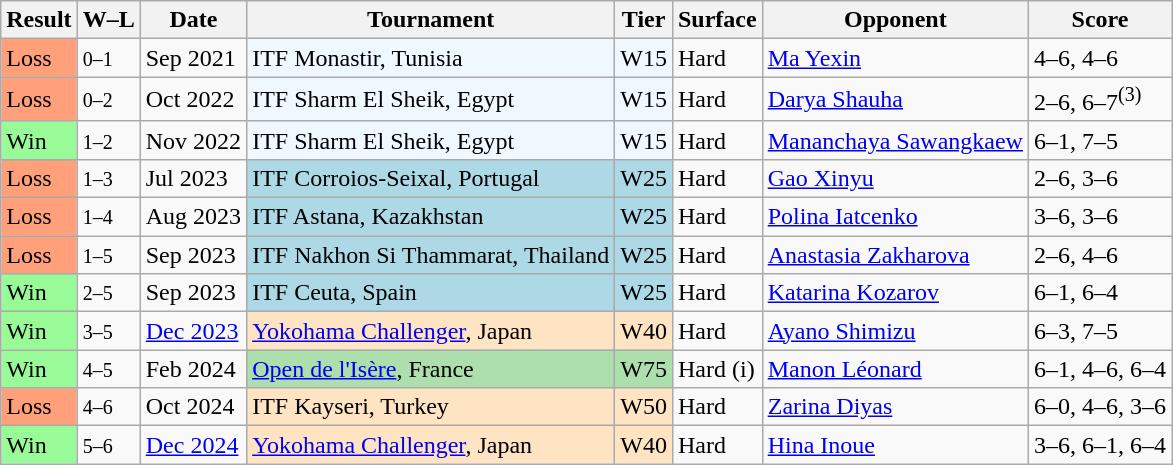<table class="sortable wikitable">
<tr>
<th>Result</th>
<th class="unsortable">W–L</th>
<th>Date</th>
<th>Tournament</th>
<th>Tier</th>
<th>Surface</th>
<th>Opponent</th>
<th class="unsortable">Score</th>
</tr>
<tr>
<td bgcolor=#ffa07a>Loss</td>
<td><small>0–1</small></td>
<td>Sep 2021</td>
<td style="background:#f0f8ff;">ITF Monastir, Tunisia</td>
<td style="background:#f0f8ff;">W15</td>
<td>Hard</td>
<td> <a href='#'>Ma Yexin</a></td>
<td>4–6, 4–6</td>
</tr>
<tr>
<td bgcolor=#ffa07a>Loss</td>
<td><small>0–2</small></td>
<td>Oct 2022</td>
<td style="background:#f0f8ff;">ITF Sharm El Sheik, Egypt</td>
<td style="background:#f0f8ff;">W15</td>
<td>Hard</td>
<td> <a href='#'>Darya Shauha</a></td>
<td>2–6, 6–7<sup>(3)</sup></td>
</tr>
<tr>
<td bgcolor=#98FB98>Win</td>
<td><small>1–2</small></td>
<td>Nov 2022</td>
<td style="background:#f0f8ff;">ITF Sharm El Sheik, Egypt</td>
<td style="background:#f0f8ff;">W15</td>
<td>Hard</td>
<td> <a href='#'>Mananchaya Sawangkaew</a></td>
<td>6–1, 7–5</td>
</tr>
<tr>
<td bgcolor=#ffa07a>Loss</td>
<td><small>1–3</small></td>
<td>Jul 2023</td>
<td bgcolor=lightblue>ITF Corroios-Seixal, Portugal</td>
<td bgcolor=lightblue>W25</td>
<td>Hard</td>
<td> <a href='#'>Gao Xinyu</a></td>
<td>2–6, 3–6</td>
</tr>
<tr>
<td bgcolor=#ffa07a>Loss</td>
<td><small>1–4</small></td>
<td>Aug 2023</td>
<td bgcolor=lightblue>ITF Astana, Kazakhstan</td>
<td bgcolor=lightblue>W25</td>
<td>Hard</td>
<td> <a href='#'>Polina Iatcenko</a></td>
<td>3–6, 3–6</td>
</tr>
<tr>
<td bgcolor=#ffa07a>Loss</td>
<td><small>1–5</small></td>
<td>Sep 2023</td>
<td bgcolor=lightblue>ITF Nakhon Si Thammarat, Thailand</td>
<td bgcolor=lightblue>W25</td>
<td>Hard</td>
<td> <a href='#'>Anastasia Zakharova</a></td>
<td>2–6, 4–6</td>
</tr>
<tr>
<td bgcolor=#98FB98>Win</td>
<td><small>2–5</small></td>
<td>Sep 2023</td>
<td bgcolor=lightblue>ITF Ceuta, Spain</td>
<td bgcolor=lightblue>W25</td>
<td>Hard</td>
<td> <a href='#'>Katarina Kozarov</a></td>
<td>6–1, 6–4</td>
</tr>
<tr>
<td bgcolor=#98FB98>Win</td>
<td><small>3–5</small></td>
<td><a href='#'>Dec 2023</a></td>
<td style="background:#ffe4c4;"><a href='#'>Yokohama Challenger</a>, Japan</td>
<td style="background:#ffe4c4;">W40</td>
<td>Hard</td>
<td> <a href='#'>Ayano Shimizu</a></td>
<td>6–3, 7–5</td>
</tr>
<tr>
<td bgcolor=#98FB98>Win</td>
<td><small>4–5</small></td>
<td>Feb 2024</td>
<td style="background:#addfad;"><a href='#'>Open de l'Isère</a>, France</td>
<td style="background:#addfad;">W75</td>
<td>Hard (i)</td>
<td> <a href='#'>Manon Léonard</a></td>
<td>6–1, 4–6, 6–4</td>
</tr>
<tr>
<td bgcolor=#ffa07a>Loss</td>
<td><small>4–6</small></td>
<td>Oct 2024</td>
<td style="background:#ffe4c4;">ITF Kayseri, Turkey</td>
<td style="background:#ffe4c4;">W50</td>
<td>Hard</td>
<td> <a href='#'>Zarina Diyas</a></td>
<td>6–0, 4–6, 3–6</td>
</tr>
<tr>
<td bgcolor=#98FB98>Win</td>
<td><small>5–6</small></td>
<td><a href='#'>Dec 2024</a></td>
<td style="background:#ffe4c4;"><a href='#'>Yokohama Challenger</a>, Japan</td>
<td style="background:#ffe4c4;">W40</td>
<td>Hard</td>
<td> <a href='#'>Hina Inoue</a></td>
<td>3–6, 6–1, 6–4</td>
</tr>
</table>
